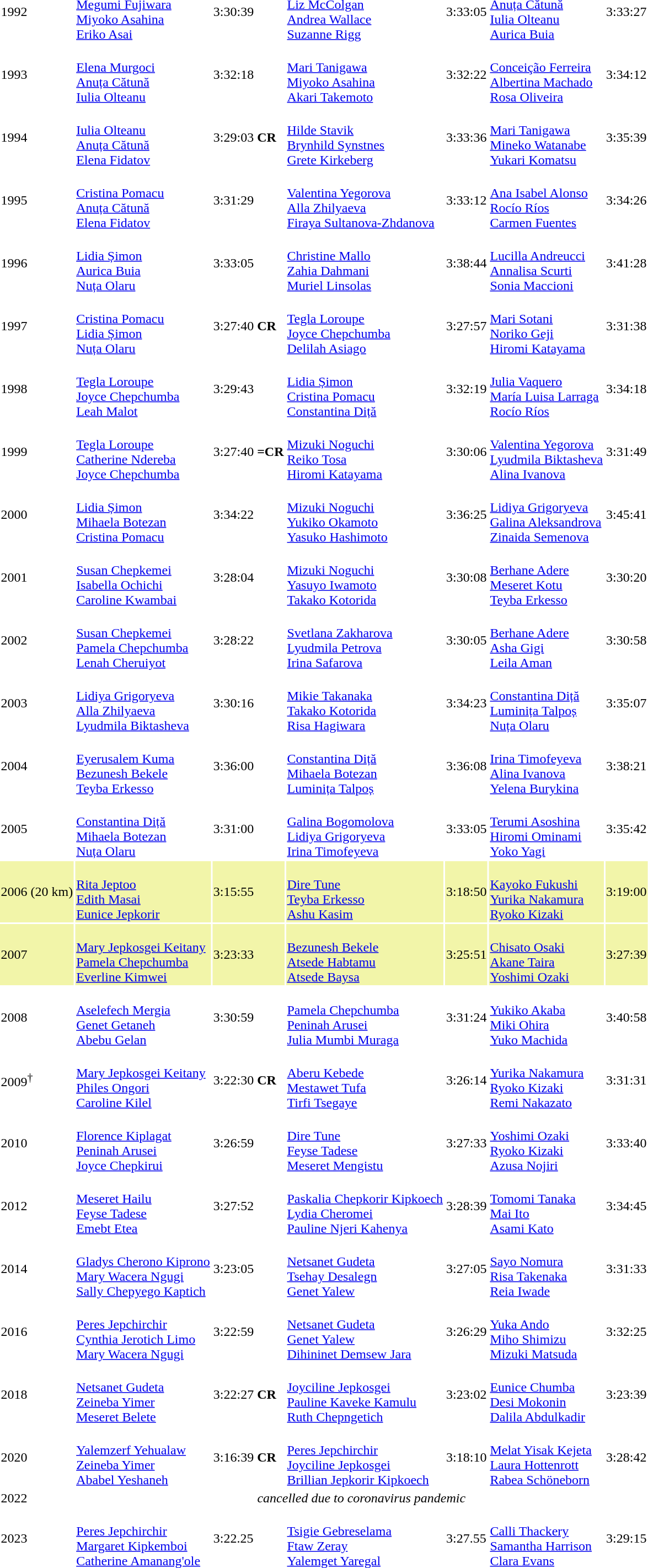<table>
<tr>
<td>1992</td>
<td> <br><a href='#'>Megumi Fujiwara</a><br><a href='#'>Miyoko Asahina</a><br><a href='#'>Eriko Asai</a></td>
<td>3:30:39</td>
<td> <br><a href='#'>Liz McColgan</a><br><a href='#'>Andrea Wallace</a><br><a href='#'>Suzanne Rigg</a></td>
<td>3:33:05</td>
<td> <br><a href='#'>Anuța Cătună</a><br><a href='#'>Iulia Olteanu</a><br><a href='#'>Aurica Buia</a></td>
<td>3:33:27</td>
</tr>
<tr>
<td>1993</td>
<td> <br><a href='#'>Elena Murgoci</a><br><a href='#'>Anuța Cătună</a><br><a href='#'>Iulia Olteanu</a></td>
<td>3:32:18</td>
<td> <br><a href='#'>Mari Tanigawa</a><br><a href='#'>Miyoko Asahina</a><br><a href='#'>Akari Takemoto</a></td>
<td>3:32:22</td>
<td> <br><a href='#'>Conceição Ferreira</a><br><a href='#'>Albertina Machado</a><br><a href='#'>Rosa Oliveira</a></td>
<td>3:34:12</td>
</tr>
<tr>
<td>1994</td>
<td> <br><a href='#'>Iulia Olteanu</a><br><a href='#'>Anuța Cătună</a><br><a href='#'>Elena Fidatov</a></td>
<td>3:29:03 <strong>CR</strong></td>
<td> <br><a href='#'>Hilde Stavik</a><br><a href='#'>Brynhild Synstnes</a><br><a href='#'>Grete Kirkeberg</a></td>
<td>3:33:36</td>
<td> <br><a href='#'>Mari Tanigawa</a><br><a href='#'>Mineko Watanabe</a><br><a href='#'>Yukari Komatsu</a></td>
<td>3:35:39</td>
</tr>
<tr>
<td>1995</td>
<td> <br><a href='#'>Cristina Pomacu</a><br><a href='#'>Anuța Cătună</a><br><a href='#'>Elena Fidatov</a></td>
<td>3:31:29</td>
<td> <br><a href='#'>Valentina Yegorova</a><br><a href='#'>Alla Zhilyaeva</a><br><a href='#'>Firaya Sultanova-Zhdanova</a></td>
<td>3:33:12</td>
<td> <br><a href='#'>Ana Isabel Alonso</a><br><a href='#'>Rocío Ríos</a><br><a href='#'>Carmen Fuentes</a></td>
<td>3:34:26</td>
</tr>
<tr>
<td>1996</td>
<td> <br><a href='#'>Lidia Șimon</a><br><a href='#'>Aurica Buia</a><br><a href='#'>Nuța Olaru</a></td>
<td>3:33:05</td>
<td> <br><a href='#'>Christine Mallo</a><br><a href='#'>Zahia Dahmani</a><br><a href='#'>Muriel Linsolas</a></td>
<td>3:38:44</td>
<td> <br><a href='#'>Lucilla Andreucci</a><br><a href='#'>Annalisa Scurti</a><br><a href='#'>Sonia Maccioni</a></td>
<td>3:41:28</td>
</tr>
<tr>
<td>1997</td>
<td> <br><a href='#'>Cristina Pomacu</a><br><a href='#'>Lidia Șimon</a><br><a href='#'>Nuța Olaru</a></td>
<td>3:27:40 <strong>CR</strong></td>
<td> <br><a href='#'>Tegla Loroupe</a><br><a href='#'>Joyce Chepchumba</a><br><a href='#'>Delilah Asiago</a></td>
<td>3:27:57</td>
<td> <br><a href='#'>Mari Sotani</a><br><a href='#'>Noriko Geji</a><br><a href='#'>Hiromi Katayama</a></td>
<td>3:31:38</td>
</tr>
<tr>
<td>1998</td>
<td> <br><a href='#'>Tegla Loroupe</a><br><a href='#'>Joyce Chepchumba</a><br><a href='#'>Leah Malot</a></td>
<td>3:29:43</td>
<td> <br><a href='#'>Lidia Șimon</a><br><a href='#'>Cristina Pomacu</a><br><a href='#'>Constantina Diță</a></td>
<td>3:32:19</td>
<td> <br><a href='#'>Julia Vaquero</a><br><a href='#'>María Luisa Larraga</a><br><a href='#'>Rocío Ríos</a></td>
<td>3:34:18</td>
</tr>
<tr>
<td>1999</td>
<td> <br><a href='#'>Tegla Loroupe</a><br><a href='#'>Catherine Ndereba</a><br><a href='#'>Joyce Chepchumba</a></td>
<td>3:27:40 <strong>=CR</strong></td>
<td> <br><a href='#'>Mizuki Noguchi</a><br><a href='#'>Reiko Tosa</a><br><a href='#'>Hiromi Katayama</a></td>
<td>3:30:06</td>
<td> <br><a href='#'>Valentina Yegorova</a><br><a href='#'>Lyudmila Biktasheva</a><br><a href='#'>Alina Ivanova</a></td>
<td>3:31:49</td>
</tr>
<tr>
<td>2000</td>
<td> <br><a href='#'>Lidia Șimon</a><br><a href='#'>Mihaela Botezan</a><br><a href='#'>Cristina Pomacu</a></td>
<td>3:34:22</td>
<td> <br><a href='#'>Mizuki Noguchi</a><br><a href='#'>Yukiko Okamoto</a><br><a href='#'>Yasuko Hashimoto</a></td>
<td>3:36:25</td>
<td> <br><a href='#'>Lidiya Grigoryeva</a><br><a href='#'>Galina Aleksandrova</a><br><a href='#'>Zinaida Semenova</a></td>
<td>3:45:41</td>
</tr>
<tr>
<td>2001</td>
<td> <br><a href='#'>Susan Chepkemei</a><br><a href='#'>Isabella Ochichi</a><br><a href='#'>Caroline Kwambai</a></td>
<td>3:28:04</td>
<td> <br><a href='#'>Mizuki Noguchi</a><br><a href='#'>Yasuyo Iwamoto</a><br><a href='#'>Takako Kotorida</a></td>
<td>3:30:08</td>
<td> <br><a href='#'>Berhane Adere</a><br><a href='#'>Meseret Kotu</a><br><a href='#'>Teyba Erkesso</a></td>
<td>3:30:20</td>
</tr>
<tr>
<td>2002</td>
<td> <br><a href='#'>Susan Chepkemei</a><br><a href='#'>Pamela Chepchumba</a><br><a href='#'>Lenah Cheruiyot</a></td>
<td>3:28:22</td>
<td> <br><a href='#'>Svetlana Zakharova</a><br><a href='#'>Lyudmila Petrova</a><br><a href='#'>Irina Safarova</a></td>
<td>3:30:05</td>
<td> <br><a href='#'>Berhane Adere</a><br><a href='#'>Asha Gigi</a><br><a href='#'>Leila Aman</a></td>
<td>3:30:58</td>
</tr>
<tr>
<td>2003</td>
<td> <br><a href='#'>Lidiya Grigoryeva</a><br><a href='#'>Alla Zhilyaeva</a><br><a href='#'>Lyudmila Biktasheva</a></td>
<td>3:30:16</td>
<td> <br><a href='#'>Mikie Takanaka</a><br><a href='#'>Takako Kotorida</a><br><a href='#'>Risa Hagiwara</a></td>
<td>3:34:23</td>
<td> <br><a href='#'>Constantina Diță</a><br><a href='#'>Luminița Talpoș</a><br><a href='#'>Nuța Olaru</a></td>
<td>3:35:07</td>
</tr>
<tr>
<td>2004</td>
<td> <br><a href='#'>Eyerusalem Kuma</a><br><a href='#'>Bezunesh Bekele</a><br><a href='#'>Teyba Erkesso</a></td>
<td>3:36:00</td>
<td> <br><a href='#'>Constantina Diță</a><br><a href='#'>Mihaela Botezan</a><br><a href='#'>Luminița Talpoș</a></td>
<td>3:36:08</td>
<td> <br><a href='#'>Irina Timofeyeva</a><br><a href='#'>Alina Ivanova</a><br><a href='#'>Yelena Burykina</a></td>
<td>3:38:21</td>
</tr>
<tr>
<td>2005</td>
<td> <br><a href='#'>Constantina Diță</a><br><a href='#'>Mihaela Botezan</a><br><a href='#'>Nuța Olaru</a></td>
<td>3:31:00</td>
<td> <br><a href='#'>Galina Bogomolova</a><br><a href='#'>Lidiya Grigoryeva</a><br><a href='#'>Irina Timofeyeva</a></td>
<td>3:33:05</td>
<td> <br><a href='#'>Terumi Asoshina</a><br><a href='#'>Hiromi Ominami</a><br><a href='#'>Yoko Yagi</a></td>
<td>3:35:42</td>
</tr>
<tr bgcolor="#F2F5A9">
<td>2006 (20 km)</td>
<td> <br><a href='#'>Rita Jeptoo</a><br><a href='#'>Edith Masai</a><br><a href='#'>Eunice Jepkorir</a></td>
<td>3:15:55</td>
<td> <br><a href='#'>Dire Tune</a><br><a href='#'>Teyba Erkesso</a><br><a href='#'>Ashu Kasim</a></td>
<td>3:18:50</td>
<td> <br><a href='#'>Kayoko Fukushi</a><br><a href='#'>Yurika Nakamura</a><br><a href='#'>Ryoko Kizaki</a></td>
<td>3:19:00</td>
</tr>
<tr bgcolor="#F2F5A9">
<td>2007</td>
<td> <br><a href='#'>Mary Jepkosgei Keitany</a><br><a href='#'>Pamela Chepchumba</a><br><a href='#'>Everline Kimwei</a></td>
<td>3:23:33</td>
<td> <br><a href='#'>Bezunesh Bekele</a><br><a href='#'>Atsede Habtamu</a><br><a href='#'>Atsede Baysa</a></td>
<td>3:25:51</td>
<td> <br><a href='#'>Chisato Osaki</a><br><a href='#'>Akane Taira</a><br><a href='#'>Yoshimi Ozaki</a></td>
<td>3:27:39</td>
</tr>
<tr>
<td>2008</td>
<td> <br><a href='#'>Aselefech Mergia</a><br><a href='#'>Genet Getaneh</a><br><a href='#'>Abebu Gelan</a></td>
<td>3:30:59</td>
<td> <br><a href='#'>Pamela Chepchumba</a><br><a href='#'>Peninah Arusei</a><br><a href='#'>Julia Mumbi Muraga</a></td>
<td>3:31:24</td>
<td> <br><a href='#'>Yukiko Akaba</a><br><a href='#'>Miki Ohira</a><br><a href='#'>Yuko Machida</a></td>
<td>3:40:58</td>
</tr>
<tr>
<td>2009<sup>†</sup></td>
<td> <br><a href='#'>Mary Jepkosgei Keitany</a><br><a href='#'>Philes Ongori</a><br><a href='#'>Caroline Kilel</a></td>
<td>3:22:30 <strong>CR</strong></td>
<td> <br><a href='#'>Aberu Kebede</a><br><a href='#'>Mestawet Tufa</a><br><a href='#'>Tirfi Tsegaye</a></td>
<td>3:26:14</td>
<td> <br> <a href='#'>Yurika Nakamura</a><br><a href='#'>Ryoko Kizaki</a><br><a href='#'>Remi Nakazato</a></td>
<td>3:31:31</td>
</tr>
<tr>
<td>2010</td>
<td> <br><a href='#'>Florence Kiplagat</a><br><a href='#'>Peninah Arusei</a><br><a href='#'>Joyce Chepkirui</a></td>
<td>3:26:59</td>
<td> <br><a href='#'>Dire Tune</a><br><a href='#'>Feyse Tadese</a><br><a href='#'>Meseret Mengistu</a></td>
<td>3:27:33</td>
<td> <br><a href='#'>Yoshimi Ozaki</a><br><a href='#'>Ryoko Kizaki</a><br><a href='#'>Azusa Nojiri</a></td>
<td>3:33:40</td>
</tr>
<tr>
<td>2012</td>
<td> <br><a href='#'>Meseret Hailu</a><br><a href='#'>Feyse Tadese</a><br><a href='#'>Emebt Etea</a></td>
<td>3:27:52</td>
<td> <br><a href='#'>Paskalia Chepkorir Kipkoech</a><br><a href='#'>Lydia Cheromei</a><br><a href='#'>Pauline Njeri Kahenya</a></td>
<td>3:28:39</td>
<td> <br><a href='#'>Tomomi Tanaka</a><br><a href='#'>Mai Ito</a><br><a href='#'>Asami Kato</a></td>
<td>3:34:45</td>
</tr>
<tr>
<td>2014</td>
<td> <br><a href='#'>Gladys Cherono Kiprono</a><br><a href='#'>Mary Wacera Ngugi</a><br><a href='#'>Sally Chepyego Kaptich</a></td>
<td>3:23:05</td>
<td> <br><a href='#'>Netsanet Gudeta</a><br><a href='#'>Tsehay Desalegn</a><br><a href='#'>Genet Yalew</a></td>
<td>3:27:05</td>
<td> <br><a href='#'>Sayo Nomura</a><br><a href='#'>Risa Takenaka</a><br><a href='#'>Reia Iwade</a></td>
<td>3:31:33</td>
</tr>
<tr>
<td>2016</td>
<td> <br><a href='#'>Peres Jepchirchir</a><br><a href='#'>Cynthia Jerotich Limo</a><br><a href='#'>Mary Wacera Ngugi</a></td>
<td>3:22:59</td>
<td> <br><a href='#'>Netsanet Gudeta</a><br><a href='#'>Genet Yalew</a><br><a href='#'>Dihininet Demsew Jara</a></td>
<td>3:26:29</td>
<td> <br><a href='#'>Yuka Ando</a><br><a href='#'>Miho Shimizu</a><br><a href='#'>Mizuki Matsuda</a></td>
<td>3:32:25</td>
</tr>
<tr>
<td>2018</td>
<td> <br><a href='#'>Netsanet Gudeta</a><br><a href='#'>Zeineba Yimer</a><br><a href='#'>Meseret Belete</a></td>
<td>3:22:27 <strong>CR</strong></td>
<td> <br><a href='#'>Joyciline Jepkosgei</a><br><a href='#'>Pauline Kaveke Kamulu</a><br><a href='#'>Ruth Chepngetich</a></td>
<td>3:23:02</td>
<td> <br><a href='#'>Eunice Chumba</a><br><a href='#'>Desi Mokonin</a><br><a href='#'>Dalila Abdulkadir</a></td>
<td>3:23:39</td>
</tr>
<tr>
<td>2020</td>
<td> <br><a href='#'>Yalemzerf Yehualaw</a><br><a href='#'>Zeineba Yimer</a><br><a href='#'>Ababel Yeshaneh</a></td>
<td>3:16:39 <strong>CR</strong></td>
<td> <br><a href='#'>Peres Jepchirchir</a><br><a href='#'>Joyciline Jepkosgei</a><br><a href='#'>Brillian Jepkorir Kipkoech</a></td>
<td>3:18:10</td>
<td> <br><a href='#'>Melat Yisak Kejeta</a><br><a href='#'>Laura Hottenrott</a><br><a href='#'>Rabea Schöneborn</a></td>
<td>3:28:42</td>
</tr>
<tr>
<td>2022</td>
<td colspan="6" align="center" data-sort-value=""><em>cancelled due to coronavirus pandemic</em></td>
</tr>
<tr>
<td>2023</td>
<td> <br><a href='#'>Peres Jepchirchir</a><br><a href='#'>Margaret Kipkemboi</a><br><a href='#'>Catherine Amanang'ole</a></td>
<td>3:22.25</td>
<td> <br><a href='#'>Tsigie Gebreselama</a><br><a href='#'>Ftaw Zeray</a><br><a href='#'>Yalemget Yaregal</a></td>
<td>3:27.55</td>
<td> <br><a href='#'>Calli Thackery</a><br><a href='#'>Samantha Harrison</a><br><a href='#'>Clara Evans</a></td>
<td>3:29:15</td>
</tr>
</table>
